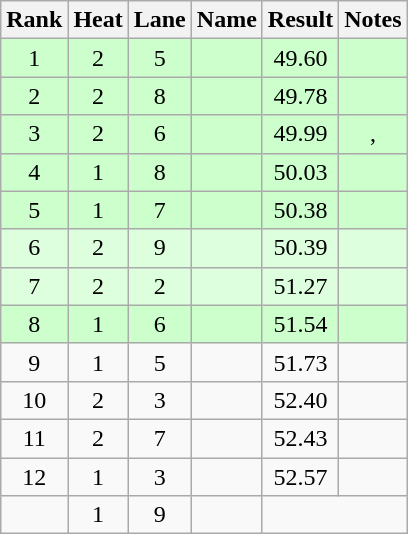<table class="wikitable sortable" style="text-align:center">
<tr>
<th>Rank</th>
<th>Heat</th>
<th>Lane</th>
<th>Name</th>
<th>Result</th>
<th>Notes</th>
</tr>
<tr bgcolor=ccffcc>
<td>1</td>
<td>2</td>
<td>5</td>
<td align="left"></td>
<td>49.60</td>
<td></td>
</tr>
<tr bgcolor=ccffcc>
<td>2</td>
<td>2</td>
<td>8</td>
<td align="left"></td>
<td>49.78</td>
<td></td>
</tr>
<tr bgcolor=ccffcc>
<td>3</td>
<td>2</td>
<td>6</td>
<td align="left"></td>
<td>49.99</td>
<td>, </td>
</tr>
<tr bgcolor=ccffcc>
<td>4</td>
<td>1</td>
<td>8</td>
<td align="left"></td>
<td>50.03</td>
<td></td>
</tr>
<tr bgcolor=ccffcc>
<td>5</td>
<td>1</td>
<td>7</td>
<td align="left"></td>
<td>50.38</td>
<td></td>
</tr>
<tr bgcolor=ddffdd>
<td>6</td>
<td>2</td>
<td>9</td>
<td align="left"></td>
<td>50.39</td>
<td></td>
</tr>
<tr bgcolor=ddffdd>
<td>7</td>
<td>2</td>
<td>2</td>
<td align="left"></td>
<td>51.27</td>
<td></td>
</tr>
<tr bgcolor=ccffcc>
<td>8</td>
<td>1</td>
<td>6</td>
<td align="left"></td>
<td>51.54</td>
<td></td>
</tr>
<tr>
<td>9</td>
<td>1</td>
<td>5</td>
<td align="left"></td>
<td>51.73</td>
<td></td>
</tr>
<tr>
<td>10</td>
<td>2</td>
<td>3</td>
<td align="left"></td>
<td>52.40</td>
<td></td>
</tr>
<tr>
<td>11</td>
<td>2</td>
<td>7</td>
<td align="left"></td>
<td>52.43</td>
<td></td>
</tr>
<tr>
<td>12</td>
<td>1</td>
<td>3</td>
<td align="left"></td>
<td>52.57</td>
<td></td>
</tr>
<tr>
<td></td>
<td>1</td>
<td>9</td>
<td align="left"></td>
<td colspan=2></td>
</tr>
</table>
